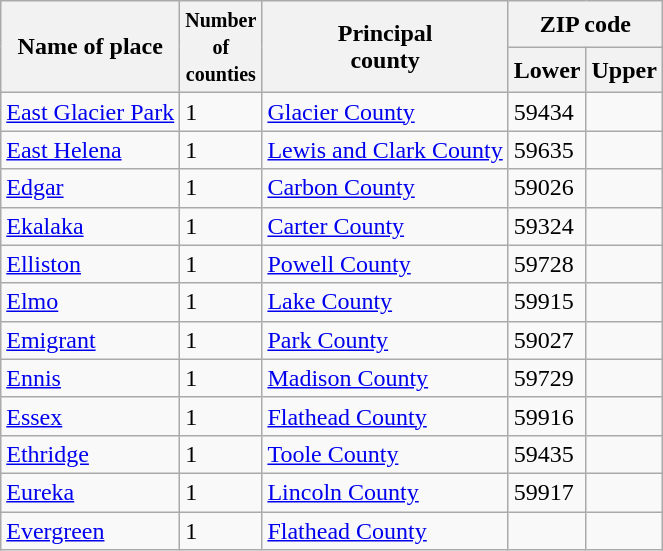<table class=wikitable>
<tr>
<th rowspan=2>Name of place</th>
<th rowspan=2><small>Number <br>of<br>counties</small></th>
<th rowspan=2>Principal <br> county</th>
<th colspan=2>ZIP code</th>
</tr>
<tr>
<th>Lower</th>
<th>Upper</th>
</tr>
<tr>
<td><a href='#'>East Glacier Park</a></td>
<td>1</td>
<td><a href='#'>Glacier County</a></td>
<td>59434</td>
<td></td>
</tr>
<tr>
<td><a href='#'>East Helena</a></td>
<td>1</td>
<td><a href='#'>Lewis and Clark County</a></td>
<td>59635</td>
<td></td>
</tr>
<tr>
<td><a href='#'>Edgar</a></td>
<td>1</td>
<td><a href='#'>Carbon County</a></td>
<td>59026</td>
<td></td>
</tr>
<tr>
<td><a href='#'>Ekalaka</a></td>
<td>1</td>
<td><a href='#'>Carter County</a></td>
<td>59324</td>
<td></td>
</tr>
<tr>
<td><a href='#'>Elliston</a></td>
<td>1</td>
<td><a href='#'>Powell County</a></td>
<td>59728</td>
<td></td>
</tr>
<tr>
<td><a href='#'>Elmo</a></td>
<td>1</td>
<td><a href='#'>Lake County</a></td>
<td>59915</td>
<td></td>
</tr>
<tr>
<td><a href='#'>Emigrant</a></td>
<td>1</td>
<td><a href='#'>Park County</a></td>
<td>59027</td>
<td></td>
</tr>
<tr>
<td><a href='#'>Ennis</a></td>
<td>1</td>
<td><a href='#'>Madison County</a></td>
<td>59729</td>
<td></td>
</tr>
<tr>
<td><a href='#'>Essex</a></td>
<td>1</td>
<td><a href='#'>Flathead County</a></td>
<td>59916</td>
<td></td>
</tr>
<tr>
<td><a href='#'>Ethridge</a></td>
<td>1</td>
<td><a href='#'>Toole County</a></td>
<td>59435</td>
<td></td>
</tr>
<tr>
<td><a href='#'>Eureka</a></td>
<td>1</td>
<td><a href='#'>Lincoln County</a></td>
<td>59917</td>
<td></td>
</tr>
<tr>
<td><a href='#'>Evergreen</a></td>
<td>1</td>
<td><a href='#'>Flathead County</a></td>
<td></td>
<td></td>
</tr>
</table>
